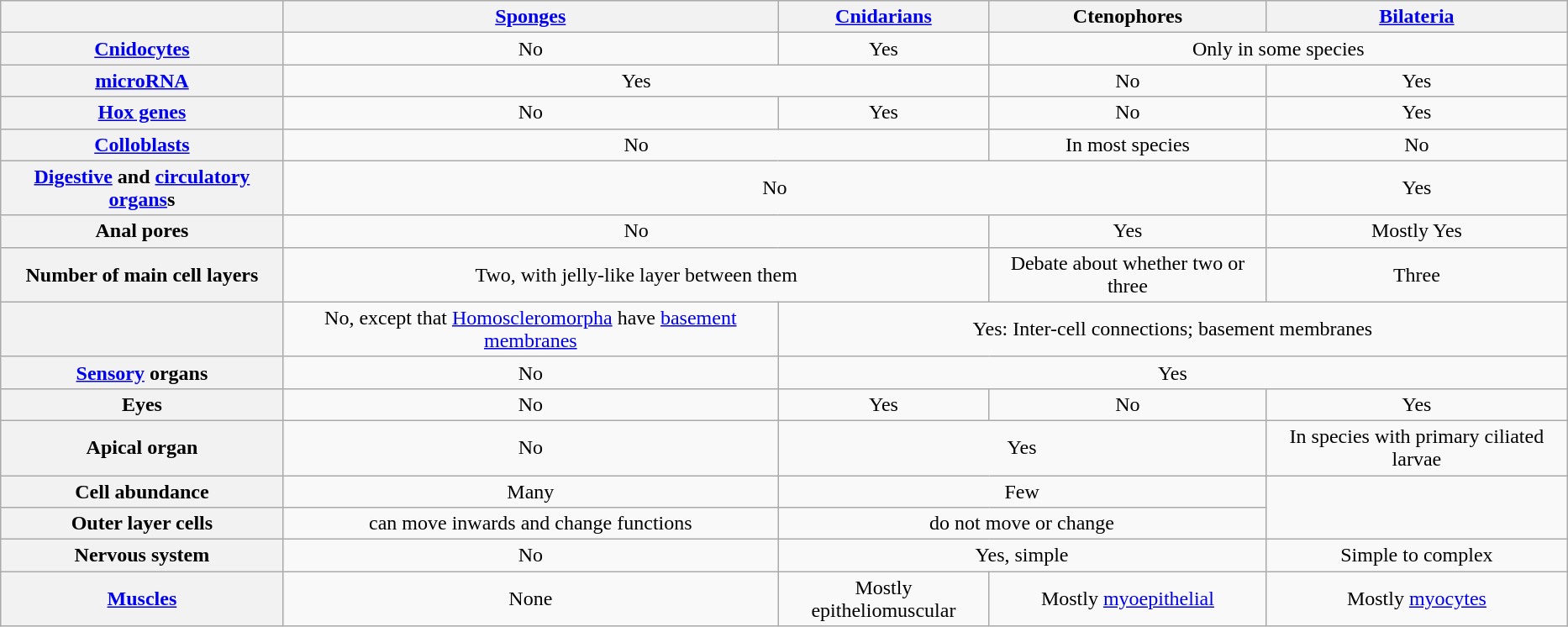<table class="wikitable" style="margin-left:4px">
<tr>
<th> </th>
<th><a href='#'>Sponges</a></th>
<th><a href='#'>Cnidarians</a></th>
<th>Ctenophores</th>
<th><a href='#'>Bilateria</a></th>
</tr>
<tr align="center">
<th><a href='#'>Cnidocytes</a></th>
<td>No</td>
<td>Yes</td>
<td colspan="2">Only in some species<br></td>
</tr>
<tr align="center">
<th><a href='#'>microRNA</a></th>
<td colspan="2">Yes</td>
<td>No</td>
<td>Yes</td>
</tr>
<tr align="center">
<th><a href='#'>Hox genes</a></th>
<td>No</td>
<td>Yes</td>
<td>No</td>
<td>Yes</td>
</tr>
<tr align="center">
<th><a href='#'>Colloblasts</a></th>
<td colspan="2">No</td>
<td>In most species</td>
<td>No</td>
</tr>
<tr align="center">
<th><a href='#'>Digestive</a> and <a href='#'>circulatory</a> <a href='#'>organs</a>s</th>
<td colspan="3">No</td>
<td>Yes</td>
</tr>
<tr align="center">
<th>Anal pores</th>
<td colspan="2">No</td>
<td>Yes</td>
<td>Mostly Yes</td>
</tr>
<tr align="center">
<th>Number of main cell layers</th>
<td colspan="2">Two, with jelly-like layer between them</td>
<td>Debate about whether two or three</td>
<td>Three</td>
</tr>
<tr align="center">
<th></th>
<td>No, except that <a href='#'>Homoscleromorpha</a> have <a href='#'>basement membranes</a></td>
<td colspan="3">Yes: Inter-cell connections; basement membranes</td>
</tr>
<tr align="center">
<th><a href='#'>Sensory</a> organs</th>
<td>No</td>
<td colspan="3">Yes</td>
</tr>
<tr align="center">
<th>Eyes<br></th>
<td>No</td>
<td>Yes</td>
<td>No</td>
<td>Yes</td>
</tr>
<tr align="center">
<th>Apical organ</th>
<td>No</td>
<td colspan="2">Yes</td>
<td>In species with primary ciliated larvae</td>
</tr>
<tr align="center">
<th>Cell abundance<br></th>
<td>Many</td>
<td colspan="2">Few</td>
<td rowspan="2"></td>
</tr>
<tr align="center">
<th>Outer layer cells</th>
<td>can move inwards and change functions</td>
<td colspan="2">do not move or change</td>
</tr>
<tr align="center">
<th>Nervous system</th>
<td>No</td>
<td colspan="2">Yes, simple</td>
<td>Simple to complex</td>
</tr>
<tr align="center">
<th><a href='#'>Muscles</a></th>
<td>None</td>
<td>Mostly epitheliomuscular</td>
<td>Mostly <a href='#'>myoepithelial</a></td>
<td>Mostly <a href='#'>myocytes</a></td>
</tr>
</table>
